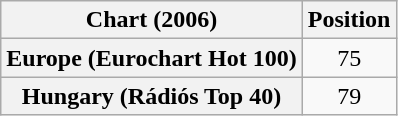<table class="wikitable plainrowheaders" style="text-align:center">
<tr>
<th scope="col">Chart (2006)</th>
<th scope="col">Position</th>
</tr>
<tr>
<th scope="row">Europe (Eurochart Hot 100)</th>
<td>75</td>
</tr>
<tr>
<th scope="row">Hungary (Rádiós Top 40)</th>
<td>79</td>
</tr>
</table>
